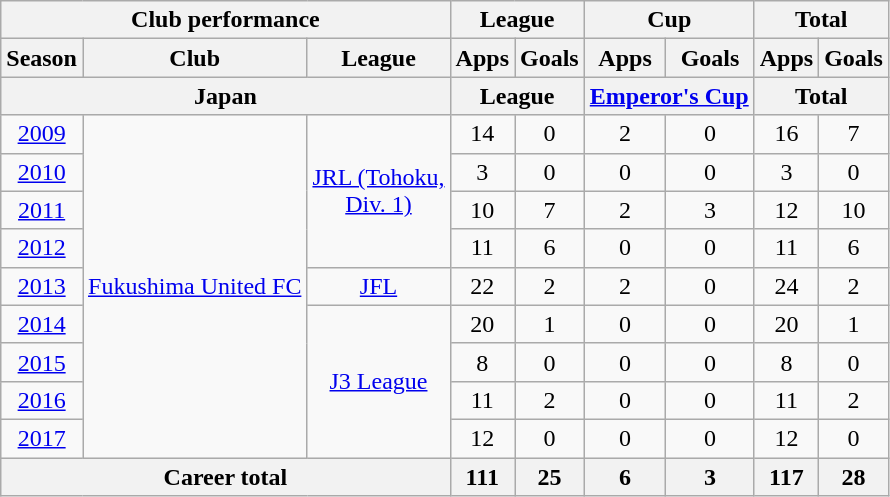<table class="wikitable" style="text-align:center">
<tr>
<th colspan=3>Club performance</th>
<th colspan=2>League</th>
<th colspan=2>Cup</th>
<th colspan=2>Total</th>
</tr>
<tr>
<th>Season</th>
<th>Club</th>
<th>League</th>
<th>Apps</th>
<th>Goals</th>
<th>Apps</th>
<th>Goals</th>
<th>Apps</th>
<th>Goals</th>
</tr>
<tr>
<th colspan=3>Japan</th>
<th colspan=2>League</th>
<th colspan=2><a href='#'>Emperor's Cup</a></th>
<th colspan=2>Total</th>
</tr>
<tr>
<td><a href='#'>2009</a></td>
<td rowspan="9"><a href='#'>Fukushima United FC</a></td>
<td rowspan="4"><a href='#'>JRL (Tohoku,<br>Div. 1)</a></td>
<td>14</td>
<td>0</td>
<td>2</td>
<td>0</td>
<td>16</td>
<td>7</td>
</tr>
<tr>
<td><a href='#'>2010</a></td>
<td>3</td>
<td>0</td>
<td>0</td>
<td>0</td>
<td>3</td>
<td>0</td>
</tr>
<tr>
<td><a href='#'>2011</a></td>
<td>10</td>
<td>7</td>
<td>2</td>
<td>3</td>
<td>12</td>
<td>10</td>
</tr>
<tr>
<td><a href='#'>2012</a></td>
<td>11</td>
<td>6</td>
<td>0</td>
<td>0</td>
<td>11</td>
<td>6</td>
</tr>
<tr>
<td><a href='#'>2013</a></td>
<td rowspan="1"><a href='#'>JFL</a></td>
<td>22</td>
<td>2</td>
<td>2</td>
<td>0</td>
<td>24</td>
<td>2</td>
</tr>
<tr>
<td><a href='#'>2014</a></td>
<td rowspan="4"><a href='#'>J3 League</a></td>
<td>20</td>
<td>1</td>
<td>0</td>
<td>0</td>
<td>20</td>
<td>1</td>
</tr>
<tr>
<td><a href='#'>2015</a></td>
<td>8</td>
<td>0</td>
<td>0</td>
<td>0</td>
<td>8</td>
<td>0</td>
</tr>
<tr>
<td><a href='#'>2016</a></td>
<td>11</td>
<td>2</td>
<td>0</td>
<td>0</td>
<td>11</td>
<td>2</td>
</tr>
<tr>
<td><a href='#'>2017</a></td>
<td>12</td>
<td>0</td>
<td>0</td>
<td>0</td>
<td>12</td>
<td>0</td>
</tr>
<tr>
<th colspan=3>Career total</th>
<th>111</th>
<th>25</th>
<th>6</th>
<th>3</th>
<th>117</th>
<th>28</th>
</tr>
</table>
